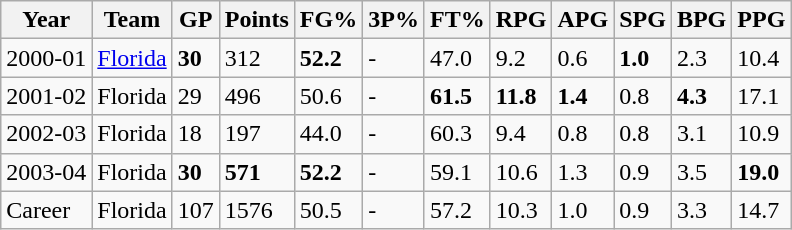<table class="wikitable">
<tr>
<th>Year</th>
<th>Team</th>
<th>GP</th>
<th>Points</th>
<th>FG%</th>
<th>3P%</th>
<th>FT%</th>
<th>RPG</th>
<th>APG</th>
<th>SPG</th>
<th>BPG</th>
<th>PPG</th>
</tr>
<tr>
<td>2000-01</td>
<td><a href='#'>Florida</a></td>
<td><strong>30</strong></td>
<td>312</td>
<td><strong>52.2</strong></td>
<td>-</td>
<td>47.0</td>
<td>9.2</td>
<td>0.6</td>
<td><strong>1.0</strong></td>
<td>2.3</td>
<td>10.4</td>
</tr>
<tr>
<td>2001-02</td>
<td>Florida</td>
<td>29</td>
<td>496</td>
<td>50.6</td>
<td>-</td>
<td><strong>61.5</strong></td>
<td><strong>11.8</strong></td>
<td><strong>1.4</strong></td>
<td>0.8</td>
<td><strong>4.3</strong></td>
<td>17.1</td>
</tr>
<tr>
<td>2002-03</td>
<td>Florida</td>
<td>18</td>
<td>197</td>
<td>44.0</td>
<td>-</td>
<td>60.3</td>
<td>9.4</td>
<td>0.8</td>
<td>0.8</td>
<td>3.1</td>
<td>10.9</td>
</tr>
<tr>
<td>2003-04</td>
<td>Florida</td>
<td><strong>30</strong></td>
<td><strong>571</strong></td>
<td><strong>52.2</strong></td>
<td>-</td>
<td>59.1</td>
<td>10.6</td>
<td>1.3</td>
<td>0.9</td>
<td>3.5</td>
<td><strong>19.0</strong></td>
</tr>
<tr>
<td>Career</td>
<td>Florida</td>
<td>107</td>
<td>1576</td>
<td>50.5</td>
<td>-</td>
<td>57.2</td>
<td>10.3</td>
<td>1.0</td>
<td>0.9</td>
<td>3.3</td>
<td>14.7</td>
</tr>
</table>
